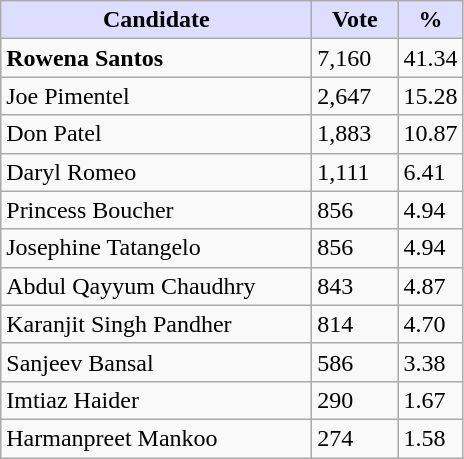<table class="wikitable">
<tr>
<th style="background:#ddf; width:200px;">Candidate</th>
<th style="background:#ddf; width:50px;">Vote</th>
<th style="background:#ddf; width:30px;">%</th>
</tr>
<tr>
<td><strong>Rowena Santos</strong></td>
<td>7,160</td>
<td>41.34</td>
</tr>
<tr>
<td>Joe Pimentel</td>
<td>2,647</td>
<td>15.28</td>
</tr>
<tr>
<td>Don Patel</td>
<td>1,883</td>
<td>10.87</td>
</tr>
<tr>
<td>Daryl Romeo</td>
<td>1,111</td>
<td>6.41</td>
</tr>
<tr>
<td>Princess Boucher</td>
<td>856</td>
<td>4.94</td>
</tr>
<tr>
<td>Josephine Tatangelo</td>
<td>856</td>
<td>4.94</td>
</tr>
<tr>
<td>Abdul Qayyum Chaudhry</td>
<td>843</td>
<td>4.87</td>
</tr>
<tr>
<td>Karanjit Singh Pandher</td>
<td>814</td>
<td>4.70</td>
</tr>
<tr>
<td>Sanjeev Bansal</td>
<td>586</td>
<td>3.38</td>
</tr>
<tr>
<td>Imtiaz Haider</td>
<td>290</td>
<td>1.67</td>
</tr>
<tr>
<td>Harmanpreet Mankoo</td>
<td>274</td>
<td>1.58</td>
</tr>
</table>
